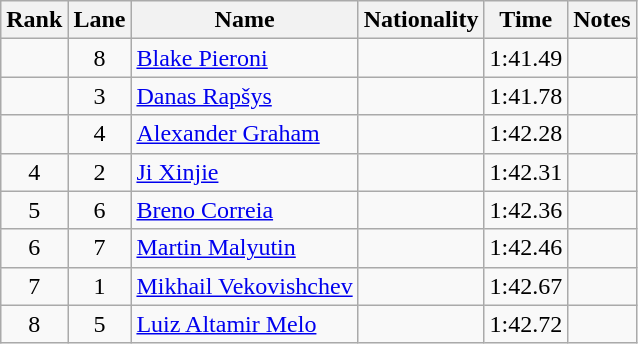<table class="wikitable sortable" style="text-align:center">
<tr>
<th>Rank</th>
<th>Lane</th>
<th>Name</th>
<th>Nationality</th>
<th>Time</th>
<th>Notes</th>
</tr>
<tr>
<td></td>
<td>8</td>
<td align=left><a href='#'>Blake Pieroni</a></td>
<td align=left></td>
<td>1:41.49</td>
<td></td>
</tr>
<tr>
<td></td>
<td>3</td>
<td align=left><a href='#'>Danas Rapšys</a></td>
<td align=left></td>
<td>1:41.78</td>
<td></td>
</tr>
<tr>
<td></td>
<td>4</td>
<td align=left><a href='#'>Alexander Graham</a></td>
<td align=left></td>
<td>1:42.28</td>
<td></td>
</tr>
<tr>
<td>4</td>
<td>2</td>
<td align=left><a href='#'>Ji Xinjie</a></td>
<td align=left></td>
<td>1:42.31</td>
<td></td>
</tr>
<tr>
<td>5</td>
<td>6</td>
<td align=left><a href='#'>Breno Correia</a></td>
<td align=left></td>
<td>1:42.36</td>
<td></td>
</tr>
<tr>
<td>6</td>
<td>7</td>
<td align=left><a href='#'>Martin Malyutin</a></td>
<td align=left></td>
<td>1:42.46</td>
<td></td>
</tr>
<tr>
<td>7</td>
<td>1</td>
<td align=left><a href='#'>Mikhail Vekovishchev</a></td>
<td align=left></td>
<td>1:42.67</td>
<td></td>
</tr>
<tr>
<td>8</td>
<td>5</td>
<td align=left><a href='#'>Luiz Altamir Melo</a></td>
<td align=left></td>
<td>1:42.72</td>
<td></td>
</tr>
</table>
